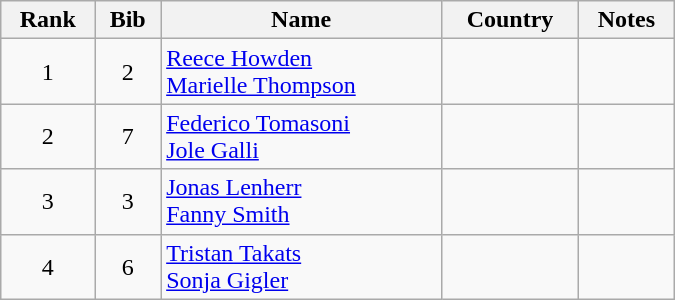<table class="wikitable" style="text-align:center; width:450px">
<tr>
<th>Rank</th>
<th>Bib</th>
<th>Name</th>
<th>Country</th>
<th>Notes</th>
</tr>
<tr>
<td>1</td>
<td>2</td>
<td align=left><a href='#'>Reece Howden</a><br><a href='#'>Marielle Thompson</a></td>
<td align=left></td>
<td></td>
</tr>
<tr>
<td>2</td>
<td>7</td>
<td align=left><a href='#'>Federico Tomasoni</a><br><a href='#'>Jole Galli</a></td>
<td align=left></td>
<td></td>
</tr>
<tr>
<td>3</td>
<td>3</td>
<td align=left><a href='#'>Jonas Lenherr</a><br><a href='#'>Fanny Smith</a></td>
<td align=left></td>
<td></td>
</tr>
<tr>
<td>4</td>
<td>6</td>
<td align=left><a href='#'>Tristan Takats</a><br><a href='#'>Sonja Gigler</a></td>
<td align=left></td>
<td></td>
</tr>
</table>
